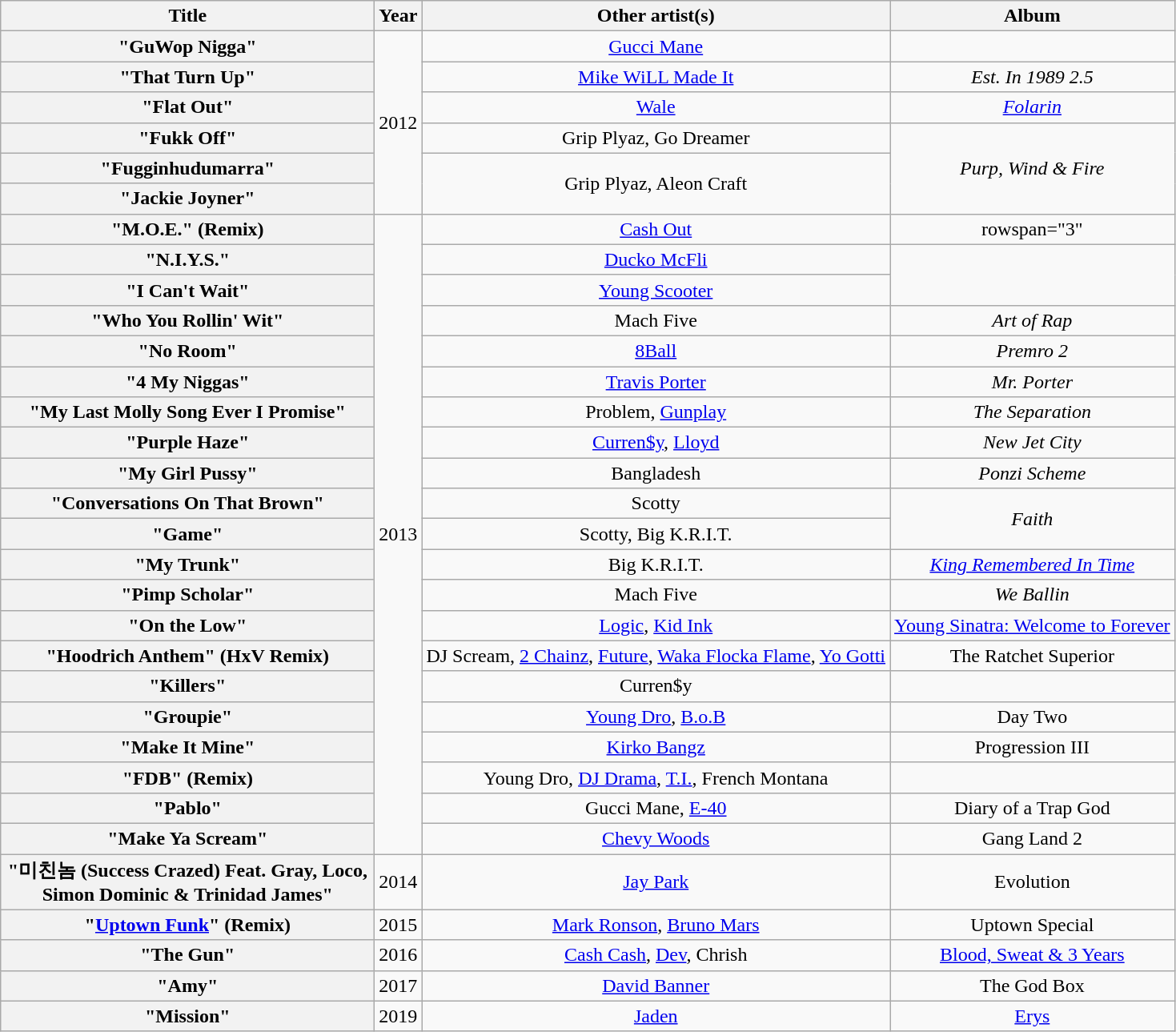<table class="wikitable plainrowheaders" style="text-align:center;">
<tr>
<th scope="col" style="width:19em;">Title</th>
<th scope="col">Year</th>
<th scope="col">Other artist(s)</th>
<th scope="col">Album</th>
</tr>
<tr>
<th scope="row">"GuWop Nigga"</th>
<td rowspan="6">2012</td>
<td><a href='#'>Gucci Mane</a></td>
<td></td>
</tr>
<tr>
<th scope="row">"That Turn Up"</th>
<td><a href='#'>Mike WiLL Made It</a></td>
<td><em>Est. In 1989 2.5</em></td>
</tr>
<tr>
<th scope="row">"Flat Out"</th>
<td><a href='#'>Wale</a></td>
<td><em><a href='#'>Folarin</a></em></td>
</tr>
<tr>
<th scope="row">"Fukk Off"</th>
<td>Grip Plyaz, Go Dreamer</td>
<td rowspan="3"><em>Purp, Wind & Fire</em></td>
</tr>
<tr>
<th scope="row">"Fugginhudumarra"</th>
<td rowspan="2">Grip Plyaz, Aleon Craft</td>
</tr>
<tr>
<th scope="row">"Jackie Joyner"</th>
</tr>
<tr>
<th scope="row">"M.O.E." (Remix)</th>
<td rowspan="21">2013</td>
<td><a href='#'>Cash Out</a></td>
<td>rowspan="3" </td>
</tr>
<tr>
<th scope="row">"N.I.Y.S."</th>
<td><a href='#'>Ducko McFli</a></td>
</tr>
<tr>
<th scope="row">"I Can't Wait"</th>
<td><a href='#'>Young Scooter</a></td>
</tr>
<tr>
<th scope="row">"Who You Rollin' Wit"</th>
<td>Mach Five</td>
<td><em>Art of Rap</em></td>
</tr>
<tr>
<th scope="row">"No Room"</th>
<td><a href='#'>8Ball</a></td>
<td><em>Premro 2</em></td>
</tr>
<tr>
<th scope="row">"4 My Niggas"</th>
<td><a href='#'>Travis Porter</a></td>
<td><em>Mr. Porter</em></td>
</tr>
<tr>
<th scope="row">"My Last Molly Song Ever I Promise"</th>
<td>Problem, <a href='#'>Gunplay</a></td>
<td><em>The Separation</em></td>
</tr>
<tr>
<th scope="row">"Purple Haze"</th>
<td><a href='#'>Curren$y</a>, <a href='#'>Lloyd</a></td>
<td><em>New Jet City</em></td>
</tr>
<tr>
<th scope="row">"My Girl Pussy"</th>
<td>Bangladesh</td>
<td><em>Ponzi Scheme</em></td>
</tr>
<tr>
<th scope="row">"Conversations On That Brown"</th>
<td>Scotty</td>
<td rowspan="2"><em>Faith</em></td>
</tr>
<tr>
<th scope="row">"Game"</th>
<td>Scotty, Big K.R.I.T.</td>
</tr>
<tr>
<th scope="row">"My Trunk"</th>
<td>Big K.R.I.T.</td>
<td><em><a href='#'>King Remembered In Time</a></em></td>
</tr>
<tr>
<th scope="row">"Pimp Scholar"</th>
<td>Mach Five</td>
<td><em>We Ballin<strong></td>
</tr>
<tr>
<th scope="row">"On the Low"</th>
<td><a href='#'>Logic</a>, <a href='#'>Kid Ink</a></td>
<td></em><a href='#'>Young Sinatra: Welcome to Forever</a><em></td>
</tr>
<tr>
<th scope="row">"Hoodrich Anthem" (HxV Remix)</th>
<td>DJ Scream, <a href='#'>2 Chainz</a>, <a href='#'>Future</a>, <a href='#'>Waka Flocka Flame</a>, <a href='#'>Yo Gotti</a></td>
<td></em>The Ratchet Superior<em></td>
</tr>
<tr>
<th scope="row">"Killers"</th>
<td>Curren$y</td>
<td></td>
</tr>
<tr>
<th scope="row">"Groupie"</th>
<td><a href='#'>Young Dro</a>, <a href='#'>B.o.B</a></td>
<td></em>Day Two<em></td>
</tr>
<tr>
<th scope="row">"Make It Mine"</th>
<td><a href='#'>Kirko Bangz</a></td>
<td></em>Progression III<em></td>
</tr>
<tr>
<th scope="row">"FDB" (Remix)</th>
<td>Young Dro, <a href='#'>DJ Drama</a>, <a href='#'>T.I.</a>, French Montana</td>
<td></td>
</tr>
<tr>
<th scope="row">"Pablo"</th>
<td>Gucci Mane, <a href='#'>E-40</a></td>
<td></em>Diary of a Trap God<em></td>
</tr>
<tr>
<th scope="row">"Make Ya Scream"</th>
<td><a href='#'>Chevy Woods</a></td>
<td></em>Gang Land 2<em></td>
</tr>
<tr>
<th scope="row">"미친놈 (Success Crazed) Feat. Gray, Loco, Simon Dominic & Trinidad James"</th>
<td>2014</td>
<td><a href='#'>Jay Park</a></td>
<td></em>Evolution<em></td>
</tr>
<tr>
<th scope="row">"<a href='#'>Uptown Funk</a>" (Remix)</th>
<td>2015</td>
<td><a href='#'>Mark Ronson</a>, <a href='#'>Bruno Mars</a></td>
<td></em>Uptown Special<em></td>
</tr>
<tr>
<th scope="row">"The Gun"</th>
<td>2016</td>
<td><a href='#'>Cash Cash</a>, <a href='#'>Dev</a>, Chrish</td>
<td></em><a href='#'>Blood, Sweat & 3 Years</a><em></td>
</tr>
<tr>
<th scope="row">"Amy"</th>
<td>2017</td>
<td><a href='#'>David Banner</a></td>
<td></em>The God Box<em></td>
</tr>
<tr>
<th scope="row">"Mission"</th>
<td>2019</td>
<td><a href='#'>Jaden</a></td>
<td></em><a href='#'>Erys</a><em></td>
</tr>
</table>
